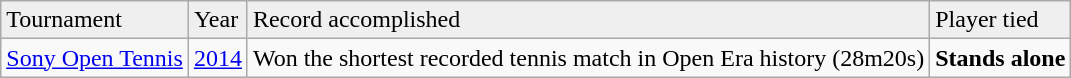<table class=wikitable>
<tr style="background:#efefef;">
<td>Tournament</td>
<td>Year</td>
<td>Record accomplished</td>
<td>Player tied</td>
</tr>
<tr>
<td><a href='#'>Sony Open Tennis</a></td>
<td><a href='#'>2014</a></td>
<td>Won the shortest recorded tennis match in Open Era history (28m20s)</td>
<td><strong>Stands alone</strong></td>
</tr>
</table>
